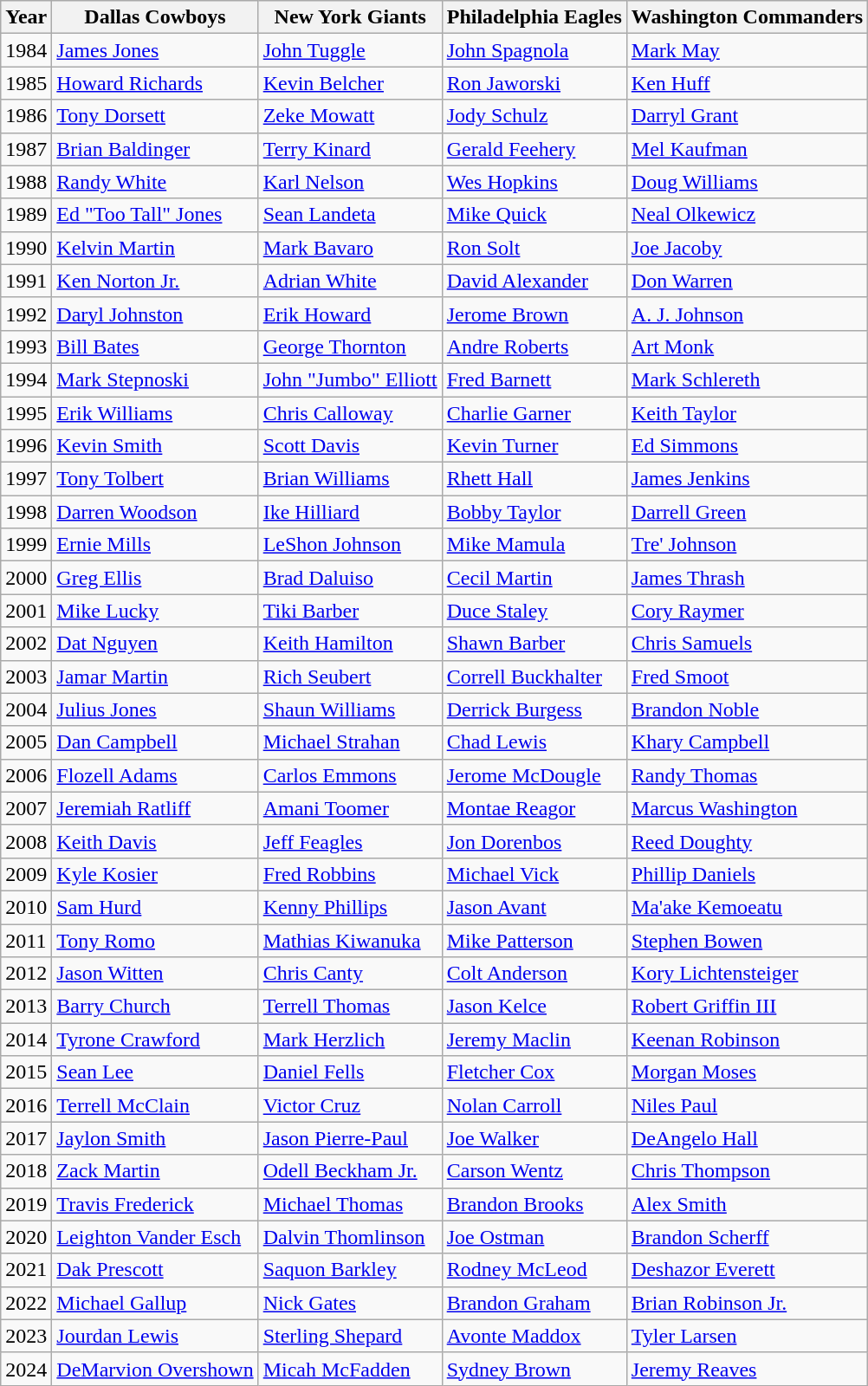<table class="wikitable">
<tr>
<th>Year</th>
<th>Dallas Cowboys</th>
<th>New York Giants</th>
<th>Philadelphia Eagles</th>
<th>Washington Commanders</th>
</tr>
<tr>
<td>1984</td>
<td><a href='#'>James Jones</a></td>
<td><a href='#'>John Tuggle</a></td>
<td><a href='#'>John Spagnola</a></td>
<td><a href='#'>Mark May</a></td>
</tr>
<tr>
<td>1985</td>
<td><a href='#'>Howard Richards</a></td>
<td><a href='#'>Kevin Belcher</a></td>
<td><a href='#'>Ron Jaworski</a></td>
<td><a href='#'>Ken Huff</a></td>
</tr>
<tr>
<td>1986</td>
<td><a href='#'>Tony Dorsett</a></td>
<td><a href='#'>Zeke Mowatt</a></td>
<td><a href='#'>Jody Schulz</a></td>
<td><a href='#'>Darryl Grant</a></td>
</tr>
<tr>
<td>1987</td>
<td><a href='#'>Brian Baldinger</a></td>
<td><a href='#'>Terry Kinard</a></td>
<td><a href='#'>Gerald Feehery</a></td>
<td><a href='#'>Mel Kaufman</a></td>
</tr>
<tr>
<td>1988</td>
<td><a href='#'>Randy White</a></td>
<td><a href='#'>Karl Nelson</a></td>
<td><a href='#'>Wes Hopkins</a></td>
<td><a href='#'>Doug Williams</a></td>
</tr>
<tr>
<td>1989</td>
<td><a href='#'>Ed "Too Tall" Jones</a></td>
<td><a href='#'>Sean Landeta</a></td>
<td><a href='#'>Mike Quick</a></td>
<td><a href='#'>Neal Olkewicz</a></td>
</tr>
<tr>
<td>1990</td>
<td><a href='#'>Kelvin Martin</a></td>
<td><a href='#'>Mark Bavaro</a></td>
<td><a href='#'>Ron Solt</a></td>
<td><a href='#'>Joe Jacoby</a></td>
</tr>
<tr>
<td>1991</td>
<td><a href='#'>Ken Norton Jr.</a></td>
<td><a href='#'>Adrian White</a></td>
<td><a href='#'>David Alexander</a></td>
<td><a href='#'>Don Warren</a></td>
</tr>
<tr>
<td>1992</td>
<td><a href='#'>Daryl Johnston</a></td>
<td><a href='#'>Erik Howard</a></td>
<td><a href='#'>Jerome Brown</a></td>
<td><a href='#'>A. J. Johnson</a></td>
</tr>
<tr>
<td>1993</td>
<td><a href='#'>Bill Bates</a></td>
<td><a href='#'>George Thornton</a></td>
<td><a href='#'>Andre Roberts</a></td>
<td><a href='#'>Art Monk</a></td>
</tr>
<tr>
<td>1994</td>
<td><a href='#'>Mark Stepnoski</a></td>
<td><a href='#'>John "Jumbo" Elliott</a></td>
<td><a href='#'>Fred Barnett</a></td>
<td><a href='#'>Mark Schlereth</a></td>
</tr>
<tr>
<td>1995</td>
<td><a href='#'>Erik Williams</a></td>
<td><a href='#'>Chris Calloway</a></td>
<td><a href='#'>Charlie Garner</a></td>
<td><a href='#'>Keith Taylor</a></td>
</tr>
<tr>
<td>1996</td>
<td><a href='#'>Kevin Smith</a></td>
<td><a href='#'>Scott Davis</a></td>
<td><a href='#'>Kevin Turner</a></td>
<td><a href='#'>Ed Simmons</a></td>
</tr>
<tr>
<td>1997</td>
<td><a href='#'>Tony Tolbert</a></td>
<td><a href='#'>Brian Williams</a></td>
<td><a href='#'>Rhett Hall</a></td>
<td><a href='#'>James Jenkins</a></td>
</tr>
<tr>
<td>1998</td>
<td><a href='#'>Darren Woodson</a></td>
<td><a href='#'>Ike Hilliard</a></td>
<td><a href='#'>Bobby Taylor</a></td>
<td><a href='#'>Darrell Green</a></td>
</tr>
<tr>
<td>1999</td>
<td><a href='#'>Ernie Mills</a></td>
<td><a href='#'>LeShon Johnson</a></td>
<td><a href='#'>Mike Mamula</a></td>
<td><a href='#'>Tre' Johnson</a></td>
</tr>
<tr>
<td>2000</td>
<td><a href='#'>Greg Ellis</a></td>
<td><a href='#'>Brad Daluiso</a></td>
<td><a href='#'>Cecil Martin</a></td>
<td><a href='#'>James Thrash</a></td>
</tr>
<tr>
<td>2001</td>
<td><a href='#'>Mike Lucky</a></td>
<td><a href='#'>Tiki Barber</a></td>
<td><a href='#'>Duce Staley</a></td>
<td><a href='#'>Cory Raymer</a></td>
</tr>
<tr>
<td>2002</td>
<td><a href='#'>Dat Nguyen</a></td>
<td><a href='#'>Keith Hamilton</a></td>
<td><a href='#'>Shawn Barber</a></td>
<td><a href='#'>Chris Samuels</a></td>
</tr>
<tr>
<td>2003</td>
<td><a href='#'>Jamar Martin</a></td>
<td><a href='#'>Rich Seubert</a></td>
<td><a href='#'>Correll Buckhalter</a></td>
<td><a href='#'>Fred Smoot</a></td>
</tr>
<tr>
<td>2004</td>
<td><a href='#'>Julius Jones</a></td>
<td><a href='#'>Shaun Williams</a></td>
<td><a href='#'>Derrick Burgess</a></td>
<td><a href='#'>Brandon Noble</a></td>
</tr>
<tr>
<td>2005</td>
<td><a href='#'>Dan Campbell</a></td>
<td><a href='#'>Michael Strahan</a></td>
<td><a href='#'>Chad Lewis</a></td>
<td><a href='#'>Khary Campbell</a></td>
</tr>
<tr>
<td>2006</td>
<td><a href='#'>Flozell Adams</a></td>
<td><a href='#'>Carlos Emmons</a></td>
<td><a href='#'>Jerome McDougle</a></td>
<td><a href='#'>Randy Thomas</a></td>
</tr>
<tr>
<td>2007</td>
<td><a href='#'>Jeremiah Ratliff</a></td>
<td><a href='#'>Amani Toomer</a></td>
<td><a href='#'>Montae Reagor</a></td>
<td><a href='#'>Marcus Washington</a></td>
</tr>
<tr>
<td>2008</td>
<td><a href='#'>Keith Davis</a></td>
<td><a href='#'>Jeff Feagles</a></td>
<td><a href='#'>Jon Dorenbos</a></td>
<td><a href='#'>Reed Doughty</a></td>
</tr>
<tr>
<td>2009</td>
<td><a href='#'>Kyle Kosier</a></td>
<td><a href='#'>Fred Robbins</a></td>
<td><a href='#'>Michael Vick</a></td>
<td><a href='#'>Phillip Daniels</a></td>
</tr>
<tr>
<td>2010</td>
<td><a href='#'>Sam Hurd</a></td>
<td><a href='#'>Kenny Phillips</a></td>
<td><a href='#'>Jason Avant</a></td>
<td><a href='#'>Ma'ake Kemoeatu</a></td>
</tr>
<tr>
<td>2011</td>
<td><a href='#'>Tony Romo</a></td>
<td><a href='#'>Mathias Kiwanuka</a></td>
<td><a href='#'>Mike Patterson</a></td>
<td><a href='#'>Stephen Bowen</a></td>
</tr>
<tr>
<td>2012</td>
<td><a href='#'>Jason Witten</a></td>
<td><a href='#'>Chris Canty</a></td>
<td><a href='#'>Colt Anderson</a></td>
<td><a href='#'>Kory Lichtensteiger</a></td>
</tr>
<tr>
<td>2013</td>
<td><a href='#'>Barry Church</a></td>
<td><a href='#'>Terrell Thomas</a></td>
<td><a href='#'>Jason Kelce</a></td>
<td><a href='#'>Robert Griffin III</a></td>
</tr>
<tr>
<td>2014</td>
<td><a href='#'>Tyrone Crawford</a></td>
<td><a href='#'>Mark Herzlich</a></td>
<td><a href='#'>Jeremy Maclin</a></td>
<td><a href='#'>Keenan Robinson</a></td>
</tr>
<tr>
<td>2015</td>
<td><a href='#'>Sean Lee</a></td>
<td><a href='#'>Daniel Fells</a></td>
<td><a href='#'>Fletcher Cox</a></td>
<td><a href='#'>Morgan Moses</a></td>
</tr>
<tr>
<td>2016</td>
<td><a href='#'>Terrell McClain</a></td>
<td><a href='#'>Victor Cruz</a></td>
<td><a href='#'>Nolan Carroll</a></td>
<td><a href='#'>Niles Paul</a></td>
</tr>
<tr>
<td>2017</td>
<td><a href='#'>Jaylon Smith</a></td>
<td><a href='#'>Jason Pierre-Paul</a></td>
<td><a href='#'>Joe Walker</a></td>
<td><a href='#'>DeAngelo Hall</a></td>
</tr>
<tr>
<td>2018</td>
<td><a href='#'>Zack Martin</a></td>
<td><a href='#'>Odell Beckham Jr.</a></td>
<td><a href='#'>Carson Wentz</a></td>
<td><a href='#'>Chris Thompson</a></td>
</tr>
<tr>
<td>2019</td>
<td><a href='#'>Travis Frederick</a></td>
<td><a href='#'>Michael Thomas</a></td>
<td><a href='#'>Brandon Brooks</a></td>
<td><a href='#'>Alex Smith</a></td>
</tr>
<tr>
<td>2020</td>
<td><a href='#'>Leighton Vander Esch</a></td>
<td><a href='#'>Dalvin Thomlinson</a></td>
<td><a href='#'>Joe Ostman</a></td>
<td><a href='#'>Brandon Scherff</a></td>
</tr>
<tr>
<td>2021</td>
<td><a href='#'>Dak Prescott</a></td>
<td><a href='#'>Saquon Barkley</a></td>
<td><a href='#'>Rodney McLeod</a></td>
<td><a href='#'>Deshazor Everett</a></td>
</tr>
<tr>
<td>2022</td>
<td><a href='#'>Michael Gallup</a></td>
<td><a href='#'>Nick Gates</a></td>
<td><a href='#'>Brandon Graham</a></td>
<td><a href='#'>Brian Robinson Jr.</a></td>
</tr>
<tr>
<td>2023</td>
<td><a href='#'>Jourdan Lewis</a></td>
<td><a href='#'>Sterling Shepard</a></td>
<td><a href='#'>Avonte Maddox</a></td>
<td><a href='#'>Tyler Larsen</a></td>
</tr>
<tr>
<td>2024</td>
<td><a href='#'>DeMarvion Overshown</a></td>
<td><a href='#'>Micah McFadden</a></td>
<td><a href='#'>Sydney Brown</a></td>
<td><a href='#'>Jeremy Reaves</a></td>
</tr>
</table>
